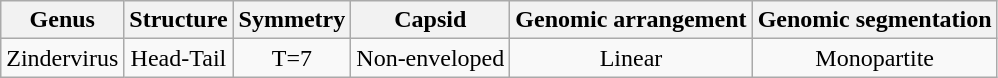<table class="wikitable sortable" style="text-align:center">
<tr>
<th>Genus</th>
<th>Structure</th>
<th>Symmetry</th>
<th>Capsid</th>
<th>Genomic arrangement</th>
<th>Genomic segmentation</th>
</tr>
<tr>
<td>Zindervirus</td>
<td>Head-Tail</td>
<td>T=7</td>
<td>Non-enveloped</td>
<td>Linear</td>
<td>Monopartite</td>
</tr>
</table>
